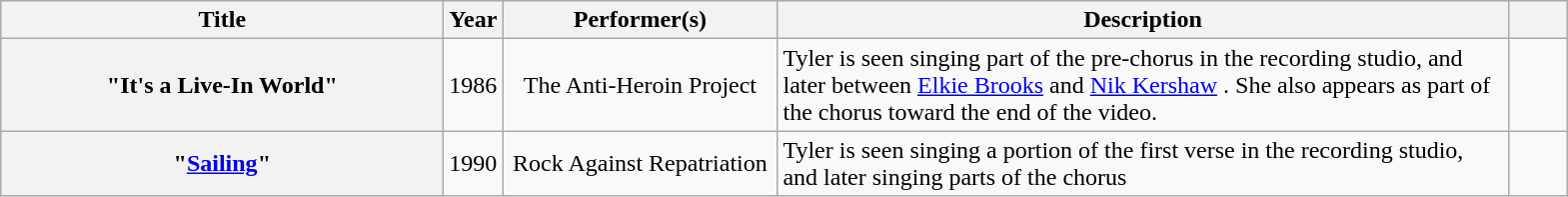<table class="wikitable sortable plainrowheaders" style="text-align: center;">
<tr>
<th scope="col" style="width: 18em;">Title</th>
<th scope="col" style="width: 2em;">Year</th>
<th scope="col" style="width: 11em;">Performer(s)</th>
<th scope="col" style="width: 30em;" class="unsortable">Description</th>
<th scope="col" style="width: 2em;" class="unsortable"></th>
</tr>
<tr>
<th scope="row">"It's a Live-In World"</th>
<td>1986</td>
<td>The Anti-Heroin Project</td>
<td style="text-align:left;">Tyler is seen singing part of the pre-chorus in the recording studio, and later between <a href='#'>Elkie Brooks</a> and <a href='#'>Nik Kershaw</a> . She also appears as part of the chorus toward the end of the video.</td>
<td style="text-align:center;"></td>
</tr>
<tr>
<th scope="row">"<a href='#'>Sailing</a>"</th>
<td>1990</td>
<td>Rock Against Repatriation</td>
<td style="text-align:left;">Tyler is seen singing a portion of the first verse in the recording studio, and later singing parts of the chorus</td>
<td style="text-align:center;"></td>
</tr>
</table>
